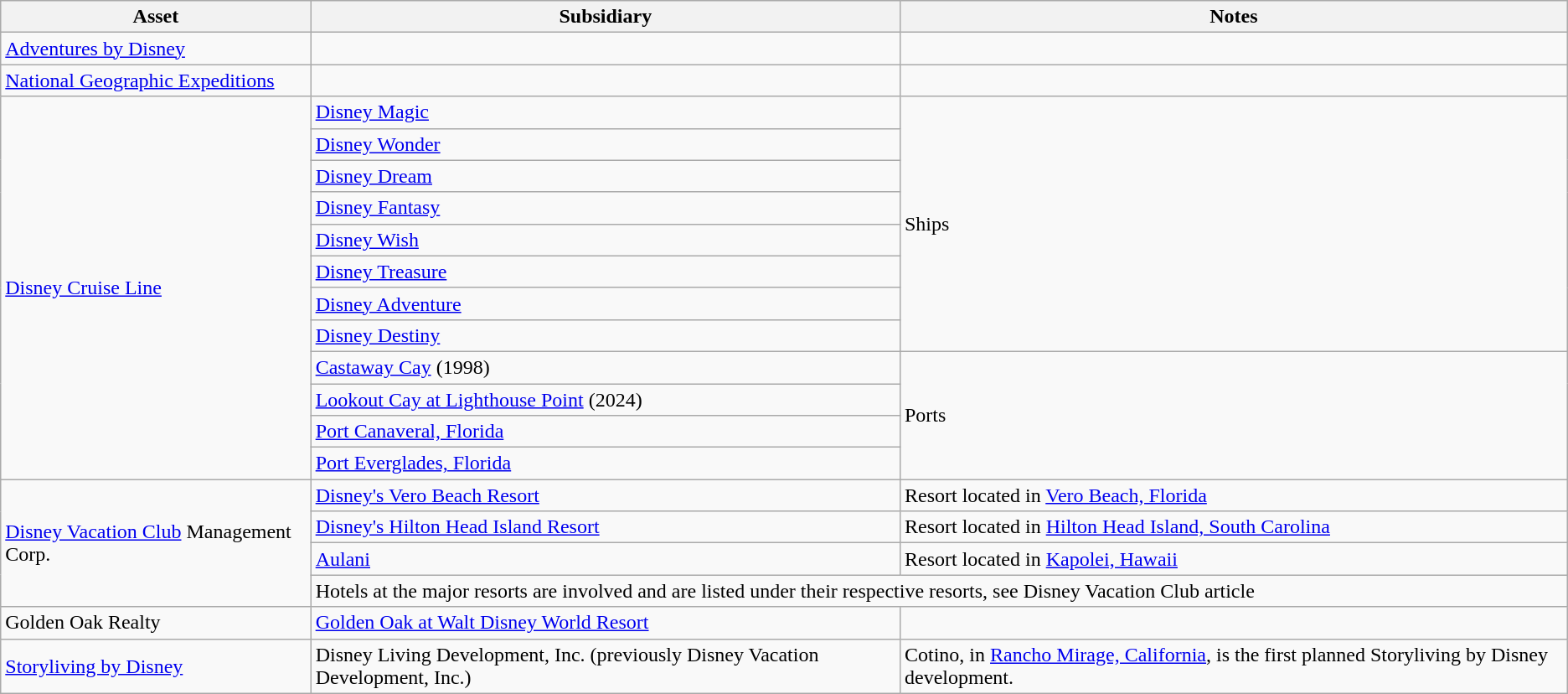<table class="wikitable">
<tr>
<th>Asset</th>
<th>Subsidiary</th>
<th>Notes</th>
</tr>
<tr>
<td><a href='#'>Adventures by Disney</a></td>
<td></td>
<td></td>
</tr>
<tr>
<td><a href='#'>National Geographic Expeditions</a></td>
<td></td>
<td></td>
</tr>
<tr>
<td rowspan="12"><a href='#'>Disney Cruise Line</a></td>
<td><a href='#'>Disney Magic</a></td>
<td rowspan="8">Ships</td>
</tr>
<tr>
<td><a href='#'>Disney Wonder</a></td>
</tr>
<tr>
<td><a href='#'>Disney Dream</a></td>
</tr>
<tr>
<td><a href='#'>Disney Fantasy</a></td>
</tr>
<tr>
<td><a href='#'>Disney Wish</a></td>
</tr>
<tr>
<td><a href='#'>Disney Treasure</a></td>
</tr>
<tr>
<td><a href='#'>Disney Adventure</a></td>
</tr>
<tr>
<td><a href='#'>Disney Destiny</a></td>
</tr>
<tr>
<td><a href='#'>Castaway Cay</a> (1998)</td>
<td rowspan="4">Ports</td>
</tr>
<tr>
<td><a href='#'>Lookout Cay at Lighthouse Point</a> (2024)</td>
</tr>
<tr>
<td><a href='#'>Port Canaveral, Florida</a></td>
</tr>
<tr>
<td><a href='#'>Port Everglades, Florida</a></td>
</tr>
<tr>
<td rowspan="4"><a href='#'>Disney Vacation Club</a> Management Corp.</td>
<td><a href='#'>Disney's Vero Beach Resort</a></td>
<td>Resort located in <a href='#'>Vero Beach, Florida</a></td>
</tr>
<tr>
<td><a href='#'>Disney's Hilton Head Island Resort</a></td>
<td>Resort located in <a href='#'>Hilton Head Island, South Carolina</a></td>
</tr>
<tr>
<td><a href='#'>Aulani</a></td>
<td>Resort located in <a href='#'>Kapolei, Hawaii</a></td>
</tr>
<tr>
<td colspan="2">Hotels at the major resorts are involved and are listed under their respective resorts, see Disney Vacation Club article</td>
</tr>
<tr>
<td>Golden Oak Realty</td>
<td><a href='#'>Golden Oak at Walt Disney World Resort</a></td>
<td></td>
</tr>
<tr>
<td><a href='#'>Storyliving by Disney</a></td>
<td>Disney Living Development, Inc. (previously Disney Vacation Development, Inc.)</td>
<td>Cotino, in <a href='#'>Rancho Mirage, California</a>, is the first planned Storyliving by Disney development.</td>
</tr>
</table>
